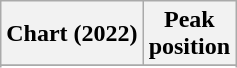<table class="wikitable sortable plainrowheaders" style="text-align:center">
<tr>
<th scope="col">Chart (2022)</th>
<th scope="col">Peak<br>position</th>
</tr>
<tr>
</tr>
<tr>
</tr>
<tr>
</tr>
<tr>
</tr>
<tr>
</tr>
</table>
